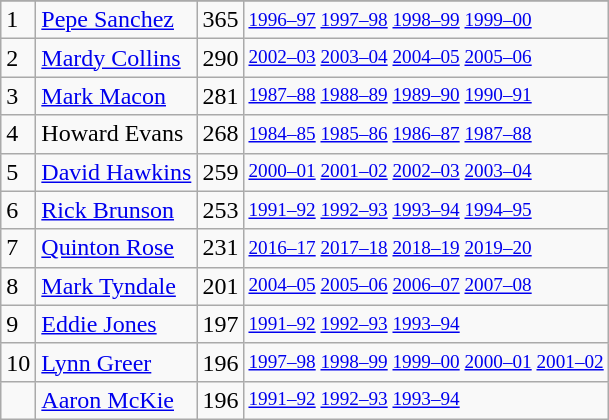<table class="wikitable">
<tr>
</tr>
<tr>
<td>1</td>
<td><a href='#'>Pepe Sanchez</a></td>
<td>365</td>
<td style="font-size:80%;"><a href='#'>1996–97</a> <a href='#'>1997–98</a> <a href='#'>1998–99</a> <a href='#'>1999–00</a></td>
</tr>
<tr>
<td>2</td>
<td><a href='#'>Mardy Collins</a></td>
<td>290</td>
<td style="font-size:80%;"><a href='#'>2002–03</a> <a href='#'>2003–04</a> <a href='#'>2004–05</a> <a href='#'>2005–06</a></td>
</tr>
<tr>
<td>3</td>
<td><a href='#'>Mark Macon</a></td>
<td>281</td>
<td style="font-size:80%;"><a href='#'>1987–88</a> <a href='#'>1988–89</a> <a href='#'>1989–90</a> <a href='#'>1990–91</a></td>
</tr>
<tr>
<td>4</td>
<td>Howard Evans</td>
<td>268</td>
<td style="font-size:80%;"><a href='#'>1984–85</a> <a href='#'>1985–86</a> <a href='#'>1986–87</a> <a href='#'>1987–88</a></td>
</tr>
<tr>
<td>5</td>
<td><a href='#'>David Hawkins</a></td>
<td>259</td>
<td style="font-size:80%;"><a href='#'>2000–01</a> <a href='#'>2001–02</a> <a href='#'>2002–03</a> <a href='#'>2003–04</a></td>
</tr>
<tr>
<td>6</td>
<td><a href='#'>Rick Brunson</a></td>
<td>253</td>
<td style="font-size:80%;"><a href='#'>1991–92</a> <a href='#'>1992–93</a> <a href='#'>1993–94</a> <a href='#'>1994–95</a></td>
</tr>
<tr>
<td>7</td>
<td><a href='#'>Quinton Rose</a></td>
<td>231</td>
<td style="font-size:80%;"><a href='#'>2016–17</a> <a href='#'>2017–18</a> <a href='#'>2018–19</a> <a href='#'>2019–20</a></td>
</tr>
<tr>
<td>8</td>
<td><a href='#'>Mark Tyndale</a></td>
<td>201</td>
<td style="font-size:80%;"><a href='#'>2004–05</a> <a href='#'>2005–06</a> <a href='#'>2006–07</a> <a href='#'>2007–08</a></td>
</tr>
<tr>
<td>9</td>
<td><a href='#'>Eddie Jones</a></td>
<td>197</td>
<td style="font-size:80%;"><a href='#'>1991–92</a> <a href='#'>1992–93</a> <a href='#'>1993–94</a></td>
</tr>
<tr>
<td>10</td>
<td><a href='#'>Lynn Greer</a></td>
<td>196</td>
<td style="font-size:80%;"><a href='#'>1997–98</a> <a href='#'>1998–99</a> <a href='#'>1999–00</a> <a href='#'>2000–01</a> <a href='#'>2001–02</a></td>
</tr>
<tr>
<td></td>
<td><a href='#'>Aaron McKie</a></td>
<td>196</td>
<td style="font-size:80%;"><a href='#'>1991–92</a> <a href='#'>1992–93</a> <a href='#'>1993–94</a></td>
</tr>
</table>
